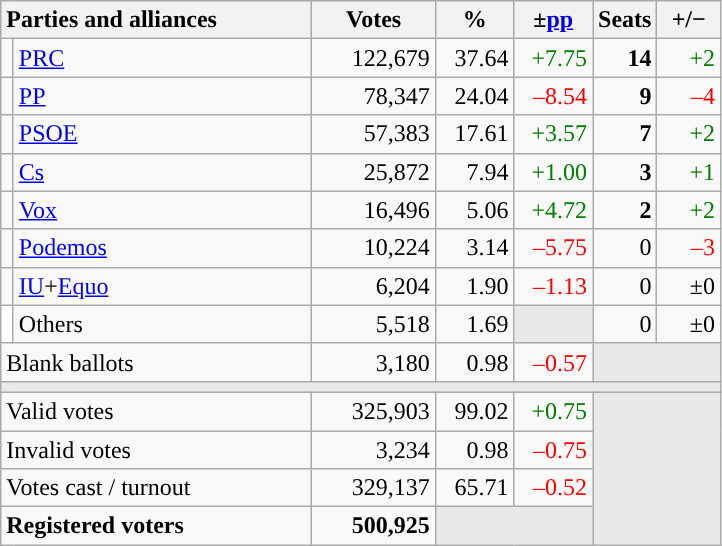<table class="wikitable" style="text-align:right;">
<tr>
<th style="text-align:left;" colspan="2" width="200">Parties and alliances</th>
<th width="75">Votes</th>
<th width="45">%</th>
<th width="45">±<a href='#'>pp</a></th>
<th width="35">Seats</th>
<th width="35">+/−</th>
</tr>
<tr>
<td width="1" style="color:inherit;background:"></td>
<td align="left"><a href='#'>PRC</a></td>
<td>122,679</td>
<td>37.64</td>
<td style="color:green;">+7.75</td>
<td><strong>14</strong></td>
<td style="color:green;">+2</td>
</tr>
<tr>
<td style="color:inherit;background:"></td>
<td align="left"><a href='#'>PP</a></td>
<td>78,347</td>
<td>24.04</td>
<td style="color:red;">–8.54</td>
<td><strong>9</strong></td>
<td style="color:red;">–4</td>
</tr>
<tr>
<td style="color:inherit;background:"></td>
<td align="left"><a href='#'>PSOE</a></td>
<td>57,383</td>
<td>17.61</td>
<td style="color:green;">+3.57</td>
<td><strong>7</strong></td>
<td style="color:green;">+2</td>
</tr>
<tr>
<td style="color:inherit;background:"></td>
<td align="left"><a href='#'>Cs</a></td>
<td>25,872</td>
<td>7.94</td>
<td style="color:green;">+1.00</td>
<td><strong>3</strong></td>
<td style="color:green;">+1</td>
</tr>
<tr>
<td style="color:inherit;background:"></td>
<td align="left"><a href='#'>Vox</a></td>
<td>16,496</td>
<td>5.06</td>
<td style="color:green;">+4.72</td>
<td><strong>2</strong></td>
<td style="color:green;">+2</td>
</tr>
<tr>
<td style="color:inherit;background:"></td>
<td align="left"><a href='#'>Podemos</a></td>
<td>10,224</td>
<td>3.14</td>
<td style="color:red;">–5.75</td>
<td>0</td>
<td style="color:red;">–3</td>
</tr>
<tr>
<td style="color:inherit;background:"></td>
<td align="left"><a href='#'>IU</a>+<a href='#'>Equo</a></td>
<td>6,204</td>
<td>1.90</td>
<td style="color:red;">–1.13</td>
<td>0</td>
<td>±0</td>
</tr>
<tr>
<td bgcolor="white"></td>
<td align="left">Others</td>
<td>5,518</td>
<td>1.69</td>
<td bgcolor="#E9E9E9"></td>
<td>0</td>
<td>±0</td>
</tr>
<tr>
<td align="left" colspan="2">Blank ballots</td>
<td>3,180</td>
<td>0.98</td>
<td style="color:red;">–0.57</td>
<td bgcolor="#E9E9E9" colspan="2"></td>
</tr>
<tr>
<td colspan="7" bgcolor="#E9E9E9"></td>
</tr>
<tr>
<td align="left" colspan="2">Valid votes</td>
<td>325,903</td>
<td>99.02</td>
<td style="color:green;">+0.75</td>
<td bgcolor="#E9E9E9" colspan="2" rowspan="4"></td>
</tr>
<tr>
<td align="left" colspan="2">Invalid votes</td>
<td>3,234</td>
<td>0.98</td>
<td style="color:red;">–0.75</td>
</tr>
<tr>
<td align="left" colspan="2">Votes cast / turnout</td>
<td>329,137</td>
<td>65.71</td>
<td style="color:red;">–0.52</td>
</tr>
<tr style="font-weight:bold;">
<td align="left" colspan="2">Registered voters</td>
<td>500,925</td>
<td bgcolor="#E9E9E9" colspan="2"></td>
</tr>
</table>
